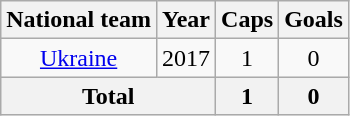<table class="wikitable" style="text-align: center">
<tr>
<th>National team</th>
<th>Year</th>
<th>Caps</th>
<th>Goals</th>
</tr>
<tr>
<td> <a href='#'>Ukraine</a></td>
<td>2017</td>
<td>1</td>
<td>0</td>
</tr>
<tr>
<th colspan="2">Total</th>
<th>1</th>
<th>0</th>
</tr>
</table>
